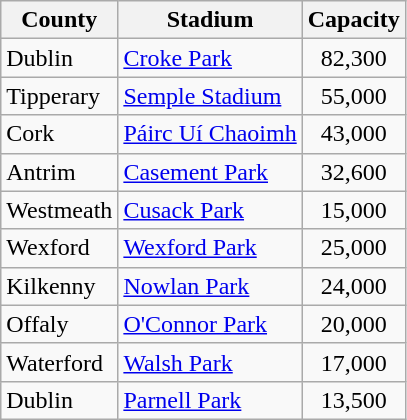<table class="wikitable sortable">
<tr>
<th>County</th>
<th>Stadium</th>
<th>Capacity</th>
</tr>
<tr>
<td>Dublin</td>
<td><a href='#'>Croke Park</a></td>
<td align="center">82,300</td>
</tr>
<tr>
<td>Tipperary</td>
<td><a href='#'>Semple Stadium</a></td>
<td align="center">55,000</td>
</tr>
<tr>
<td>Cork</td>
<td><a href='#'>Páirc Uí Chaoimh</a></td>
<td align="center">43,000</td>
</tr>
<tr>
<td>Antrim</td>
<td><a href='#'>Casement Park</a></td>
<td align="center">32,600</td>
</tr>
<tr>
<td>Westmeath</td>
<td><a href='#'>Cusack Park</a></td>
<td align="center">15,000</td>
</tr>
<tr>
<td>Wexford</td>
<td><a href='#'>Wexford Park</a></td>
<td align="center">25,000</td>
</tr>
<tr>
<td>Kilkenny</td>
<td><a href='#'>Nowlan Park</a></td>
<td align="center">24,000</td>
</tr>
<tr>
<td>Offaly</td>
<td><a href='#'>O'Connor Park</a></td>
<td align="center">20,000</td>
</tr>
<tr>
<td>Waterford</td>
<td><a href='#'>Walsh Park</a></td>
<td align="center">17,000</td>
</tr>
<tr>
<td>Dublin</td>
<td><a href='#'>Parnell Park</a></td>
<td align="center">13,500</td>
</tr>
</table>
